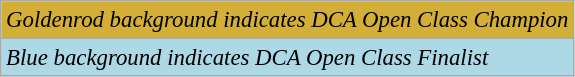<table class="wikitable" style="font-size:95%;">
<tr>
<td style="background-color:#d4af37"><em>Goldenrod background indicates DCA Open Class Champion</em></td>
</tr>
<tr>
<td style="background-color:#add8e6"><em>Blue background indicates DCA Open Class Finalist</em></td>
</tr>
</table>
